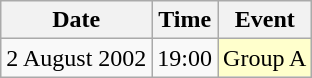<table class = "wikitable" style="text-align:center;">
<tr>
<th>Date</th>
<th>Time</th>
<th>Event</th>
</tr>
<tr>
<td>2 August 2002</td>
<td>19:00</td>
<td bgcolor=ffffcc>Group A</td>
</tr>
</table>
